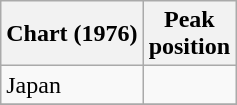<table class="wikitable">
<tr>
<th>Chart (1976)</th>
<th>Peak<br>position</th>
</tr>
<tr>
<td>Japan</td>
<td></td>
</tr>
<tr>
</tr>
</table>
